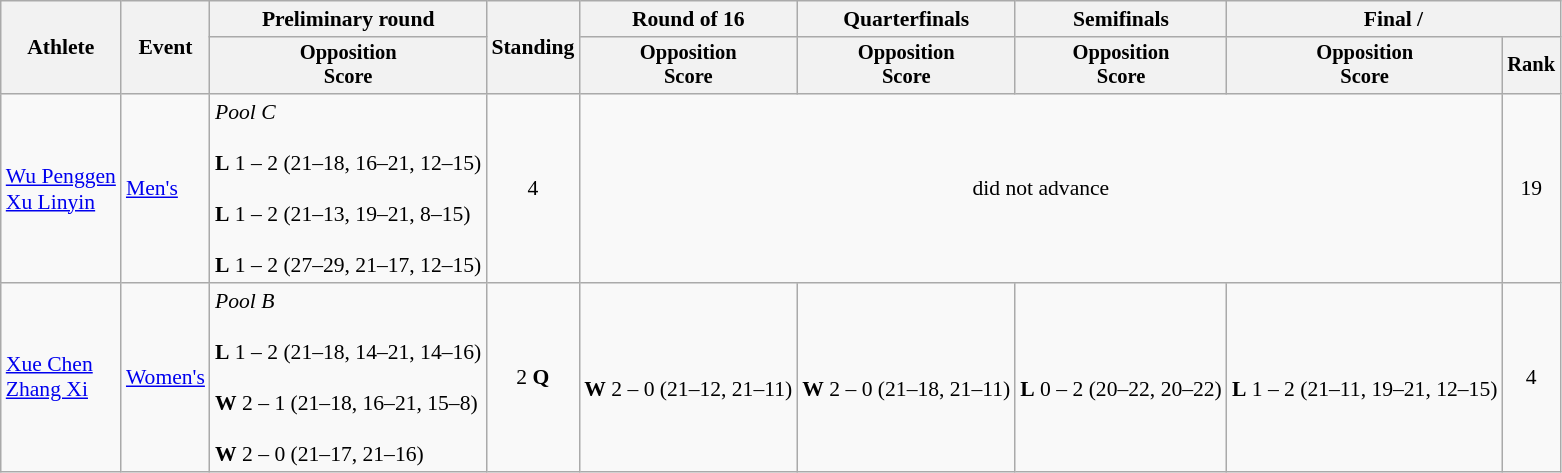<table class=wikitable style="font-size:90%">
<tr>
<th rowspan="2">Athlete</th>
<th rowspan="2">Event</th>
<th>Preliminary round</th>
<th rowspan="2">Standing</th>
<th>Round of 16</th>
<th>Quarterfinals</th>
<th>Semifinals</th>
<th colspan=2>Final / </th>
</tr>
<tr style="font-size:95%">
<th>Opposition<br>Score</th>
<th>Opposition<br>Score</th>
<th>Opposition<br>Score</th>
<th>Opposition<br>Score</th>
<th>Opposition<br>Score</th>
<th>Rank</th>
</tr>
<tr align=center>
<td align=left><a href='#'>Wu Penggen</a><br><a href='#'>Xu Linyin</a></td>
<td align=left><a href='#'>Men's</a></td>
<td align=left><em>Pool C</em><br><br><strong>L</strong> 1 – 2 (21–18, 16–21, 12–15)<br><br><strong>L</strong> 1 – 2 (21–13, 19–21, 8–15)<br><br><strong>L</strong> 1 – 2 (27–29, 21–17, 12–15)</td>
<td>4</td>
<td colspan=4>did not advance</td>
<td>19</td>
</tr>
<tr align=center>
<td align=left><a href='#'>Xue Chen</a><br><a href='#'>Zhang Xi</a></td>
<td align=left><a href='#'>Women's</a></td>
<td align=left><em>Pool B</em><br><br><strong>L</strong> 1 – 2 (21–18, 14–21, 14–16) <br><br><strong>W</strong> 2 – 1 (21–18, 16–21, 15–8) <br><br><strong>W</strong> 2 – 0 (21–17, 21–16)</td>
<td>2 <strong>Q</strong></td>
<td><br><strong>W</strong> 2 – 0 (21–12, 21–11)</td>
<td><br><strong>W</strong> 2 – 0 (21–18, 21–11)</td>
<td><br><strong>L</strong> 0 – 2 (20–22, 20–22)</td>
<td><br><strong>L</strong> 1 – 2 (21–11, 19–21, 12–15)</td>
<td>4</td>
</tr>
</table>
